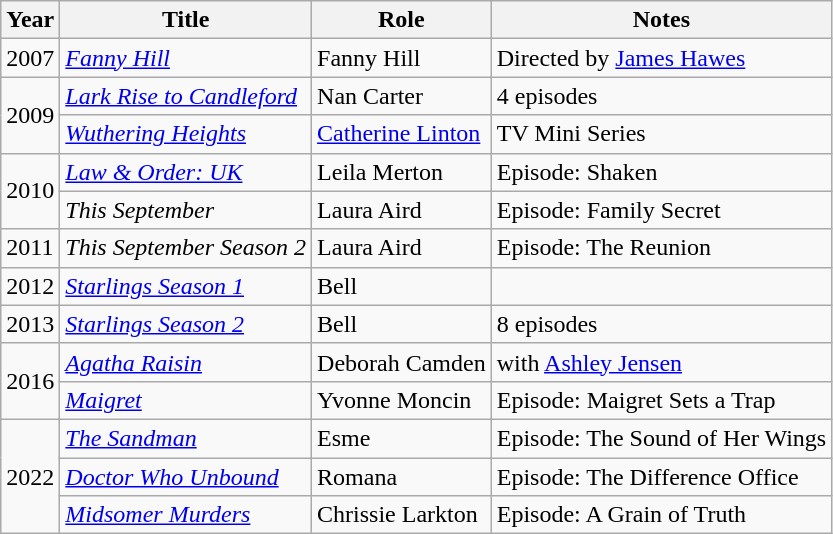<table class="wikitable sortable plainrowheaders">
<tr style="text-align:center;">
<th scope="col">Year</th>
<th scope="col">Title</th>
<th scope="col">Role</th>
<th scope="col">Notes</th>
</tr>
<tr>
<td>2007</td>
<td><em><a href='#'>Fanny Hill</a></em></td>
<td>Fanny Hill</td>
<td>Directed by <a href='#'>James Hawes</a></td>
</tr>
<tr>
<td rowspan="2">2009</td>
<td><em><a href='#'>Lark Rise to Candleford</a></em></td>
<td>Nan Carter</td>
<td>4 episodes</td>
</tr>
<tr>
<td><em><a href='#'>Wuthering Heights</a></em></td>
<td><a href='#'>Catherine Linton</a></td>
<td>TV Mini Series</td>
</tr>
<tr>
<td rowspan="2">2010</td>
<td><em><a href='#'>Law & Order: UK</a></em></td>
<td>Leila Merton</td>
<td>Episode: Shaken</td>
</tr>
<tr>
<td><em>This September</em></td>
<td>Laura Aird</td>
<td>Episode: Family Secret</td>
</tr>
<tr>
<td>2011</td>
<td><em>This September Season 2</em></td>
<td>Laura Aird</td>
<td>Episode: The Reunion</td>
</tr>
<tr>
<td>2012</td>
<td><em><a href='#'>Starlings Season 1</a></em></td>
<td>Bell</td>
<td></td>
</tr>
<tr>
<td>2013</td>
<td><em><a href='#'>Starlings Season 2</a></em></td>
<td>Bell</td>
<td>8 episodes</td>
</tr>
<tr>
<td rowspan="2">2016</td>
<td><em><a href='#'>Agatha Raisin</a></em></td>
<td>Deborah Camden</td>
<td>with <a href='#'>Ashley Jensen</a></td>
</tr>
<tr>
<td><em><a href='#'>Maigret</a></em></td>
<td>Yvonne Moncin</td>
<td>Episode: Maigret Sets a Trap</td>
</tr>
<tr>
<td rowspan="3">2022</td>
<td><em><a href='#'>The Sandman</a></em></td>
<td>Esme</td>
<td>Episode: The Sound of Her Wings</td>
</tr>
<tr>
<td><em><a href='#'>Doctor Who Unbound</a></em></td>
<td>Romana</td>
<td>Episode: The Difference Office</td>
</tr>
<tr>
<td><em><a href='#'>Midsomer Murders</a></em></td>
<td>Chrissie Larkton</td>
<td>Episode: A Grain of Truth</td>
</tr>
</table>
